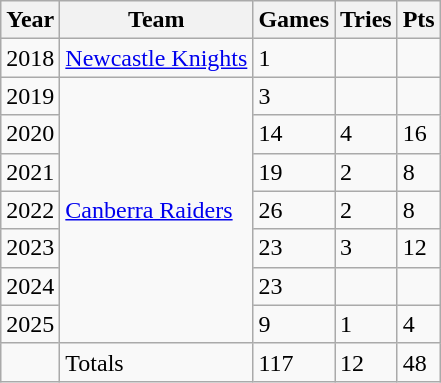<table class="wikitable">
<tr>
<th>Year</th>
<th>Team</th>
<th>Games</th>
<th>Tries</th>
<th>Pts</th>
</tr>
<tr>
<td>2018</td>
<td> <a href='#'>Newcastle Knights</a></td>
<td>1</td>
<td></td>
<td></td>
</tr>
<tr>
<td>2019</td>
<td rowspan="7"> <a href='#'>Canberra Raiders</a></td>
<td>3</td>
<td></td>
<td></td>
</tr>
<tr>
<td>2020</td>
<td>14</td>
<td>4</td>
<td>16</td>
</tr>
<tr>
<td>2021</td>
<td>19</td>
<td>2</td>
<td>8</td>
</tr>
<tr>
<td>2022</td>
<td>26</td>
<td>2</td>
<td>8</td>
</tr>
<tr>
<td>2023</td>
<td>23</td>
<td>3</td>
<td>12</td>
</tr>
<tr>
<td>2024</td>
<td>23</td>
<td></td>
<td></td>
</tr>
<tr>
<td>2025</td>
<td>9</td>
<td>1</td>
<td>4</td>
</tr>
<tr>
<td></td>
<td>Totals</td>
<td>117</td>
<td>12</td>
<td>48</td>
</tr>
</table>
